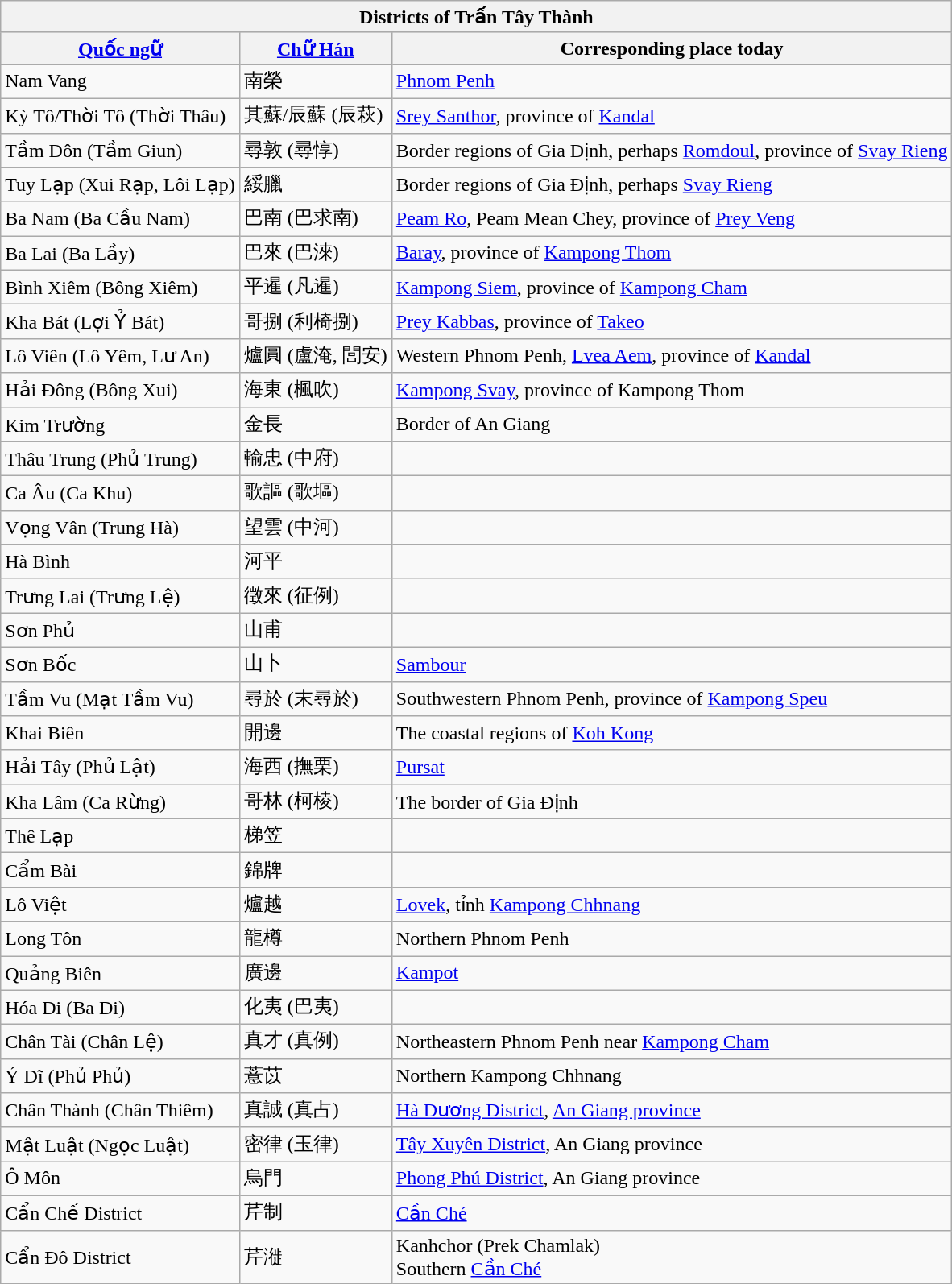<table class="wikitable collapsible uncollapsed" style="float:center; margin:1em; margin-top:0;">
<tr>
<th colspan="3"><strong>Districts of Trấn Tây Thành</strong></th>
</tr>
<tr style="background:lightgrey;">
<th><a href='#'>Quốc ngữ</a></th>
<th><a href='#'>Chữ Hán</a></th>
<th>Corresponding place today</th>
</tr>
<tr>
<td>Nam Vang</td>
<td>南榮</td>
<td><a href='#'>Phnom Penh</a></td>
</tr>
<tr>
<td>Kỳ Tô/Thời Tô (Thời Thâu)</td>
<td>其蘇/辰蘇 (辰萩)</td>
<td><a href='#'>Srey Santhor</a>, province of <a href='#'>Kandal</a></td>
</tr>
<tr>
<td>Tầm Đôn (Tầm Giun)</td>
<td>尋敦 (尋惇)</td>
<td>Border regions of Gia Định, perhaps <a href='#'>Romdoul</a>, province of <a href='#'>Svay Rieng</a></td>
</tr>
<tr>
<td>Tuy Lạp (Xui Rạp, Lôi Lạp)</td>
<td>綏臘</td>
<td>Border regions of Gia Định, perhaps <a href='#'>Svay Rieng</a></td>
</tr>
<tr>
<td>Ba Nam (Ba Cầu Nam)</td>
<td>巴南 (巴求南)</td>
<td><a href='#'>Peam Ro</a>, Peam Mean Chey, province of <a href='#'>Prey Veng</a></td>
</tr>
<tr>
<td>Ba Lai (Ba Lầy)</td>
<td>巴來 (巴淶)</td>
<td><a href='#'>Baray</a>, province of <a href='#'>Kampong Thom</a></td>
</tr>
<tr>
<td>Bình Xiêm (Bông Xiêm)</td>
<td>平暹 (凡暹)</td>
<td><a href='#'>Kampong Siem</a>, province of <a href='#'>Kampong Cham</a></td>
</tr>
<tr>
<td>Kha Bát (Lợi Ỷ Bát)</td>
<td>哥捌 (利椅捌)</td>
<td><a href='#'>Prey Kabbas</a>, province of <a href='#'>Takeo</a></td>
</tr>
<tr>
<td>Lô Viên (Lô Yêm, Lư An)</td>
<td>爐圓 (盧淹, 閭安)</td>
<td>Western Phnom Penh, <a href='#'>Lvea Aem</a>, province of <a href='#'>Kandal</a></td>
</tr>
<tr>
<td>Hải Đông (Bông Xui)</td>
<td>海東 (楓吹)</td>
<td><a href='#'>Kampong Svay</a>, province of Kampong Thom</td>
</tr>
<tr>
<td>Kim Trường</td>
<td>金長</td>
<td>Border of An Giang</td>
</tr>
<tr>
<td>Thâu Trung (Phủ Trung)</td>
<td>輸忠 (中府)</td>
<td></td>
</tr>
<tr>
<td>Ca Âu (Ca Khu)</td>
<td>歌謳 (歌塸)</td>
<td></td>
</tr>
<tr>
<td>Vọng Vân (Trung Hà)</td>
<td>望雲 (中河)</td>
<td></td>
</tr>
<tr>
<td>Hà Bình</td>
<td>河平</td>
<td></td>
</tr>
<tr>
<td>Trưng Lai (Trưng Lệ)</td>
<td>徵來 (征例)</td>
<td></td>
</tr>
<tr>
<td>Sơn Phủ</td>
<td>山甫</td>
<td></td>
</tr>
<tr>
<td>Sơn Bốc</td>
<td>山卜</td>
<td><a href='#'>Sambour</a></td>
</tr>
<tr>
<td>Tầm Vu (Mạt Tầm Vu)</td>
<td>尋於 (末尋於)</td>
<td>Southwestern Phnom Penh, province of <a href='#'>Kampong Speu</a></td>
</tr>
<tr>
<td>Khai Biên</td>
<td>開邊</td>
<td>The coastal regions of <a href='#'>Koh Kong</a></td>
</tr>
<tr>
<td>Hải Tây (Phủ Lật)</td>
<td>海西 (撫栗)</td>
<td><a href='#'>Pursat</a></td>
</tr>
<tr>
<td>Kha Lâm (Ca Rừng)</td>
<td>哥林 (柯棱)</td>
<td>The border of Gia Định</td>
</tr>
<tr>
<td>Thê Lạp</td>
<td>梯笠</td>
<td></td>
</tr>
<tr>
<td>Cẩm Bài</td>
<td>錦牌</td>
<td></td>
</tr>
<tr>
<td>Lô Việt</td>
<td>爐越</td>
<td><a href='#'>Lovek</a>, tỉnh <a href='#'>Kampong Chhnang</a></td>
</tr>
<tr>
<td>Long Tôn</td>
<td>龍樽</td>
<td>Northern Phnom Penh</td>
</tr>
<tr>
<td>Quảng Biên</td>
<td>廣邊</td>
<td><a href='#'>Kampot</a></td>
</tr>
<tr>
<td>Hóa Di (Ba Di)</td>
<td>化夷 (巴夷)</td>
<td></td>
</tr>
<tr>
<td>Chân Tài (Chân Lệ)</td>
<td>真才 (真例)</td>
<td>Northeastern Phnom Penh near <a href='#'>Kampong Cham</a></td>
</tr>
<tr>
<td>Ý Dĩ (Phủ Phủ)</td>
<td>薏苡</td>
<td>Northern Kampong Chhnang</td>
</tr>
<tr>
<td>Chân Thành (Chân Thiêm)</td>
<td>真誠 (真占)</td>
<td><a href='#'>Hà Dương District</a>, <a href='#'>An Giang province</a></td>
</tr>
<tr>
<td>Mật Luật (Ngọc Luật)</td>
<td>密律 (玉律)</td>
<td><a href='#'>Tây Xuyên District</a>, An Giang province</td>
</tr>
<tr>
<td>Ô Môn</td>
<td>烏門</td>
<td><a href='#'>Phong Phú District</a>, An Giang province</td>
</tr>
<tr>
<td>Cẩn Chế District</td>
<td>芹制</td>
<td><a href='#'>Cần Ché</a></td>
</tr>
<tr>
<td>Cẩn Đô District</td>
<td>芹漇</td>
<td>Kanhchor (Prek Chamlak) <br> Southern <a href='#'>Cần Ché</a></td>
</tr>
</table>
